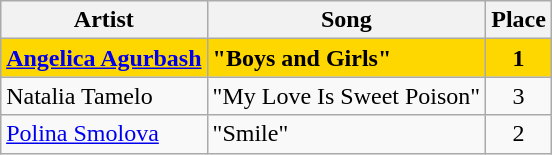<table class="sortable wikitable" style="margin: 1em auto 1em auto; text-align:center">
<tr>
<th>Artist</th>
<th>Song</th>
<th>Place</th>
</tr>
<tr style="font-weight:bold; background:gold;">
<td align="left"><a href='#'>Angelica Agurbash</a></td>
<td align="left">"Boys and Girls"</td>
<td>1</td>
</tr>
<tr>
<td align="left">Natalia Tamelo</td>
<td align="left">"My Love Is Sweet Poison"</td>
<td>3</td>
</tr>
<tr>
<td align="left"><a href='#'>Polina Smolova</a></td>
<td align="left">"Smile"</td>
<td>2</td>
</tr>
</table>
